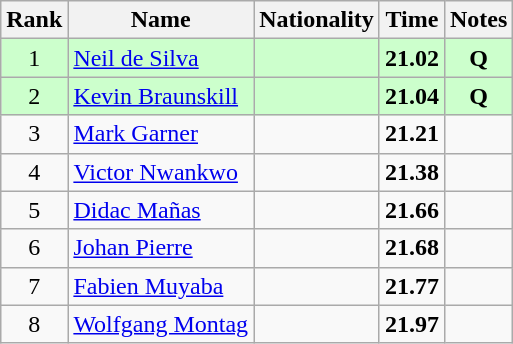<table class="wikitable sortable" style="text-align:center">
<tr>
<th>Rank</th>
<th>Name</th>
<th>Nationality</th>
<th>Time</th>
<th>Notes</th>
</tr>
<tr bgcolor=ccffcc>
<td>1</td>
<td align=left><a href='#'>Neil de Silva</a></td>
<td align=left></td>
<td><strong>21.02</strong></td>
<td><strong>Q</strong></td>
</tr>
<tr bgcolor=ccffcc>
<td>2</td>
<td align=left><a href='#'>Kevin Braunskill</a></td>
<td align=left></td>
<td><strong>21.04</strong></td>
<td><strong>Q</strong></td>
</tr>
<tr>
<td>3</td>
<td align=left><a href='#'>Mark Garner</a></td>
<td align=left></td>
<td><strong>21.21</strong></td>
<td></td>
</tr>
<tr>
<td>4</td>
<td align=left><a href='#'>Victor Nwankwo</a></td>
<td align=left></td>
<td><strong>21.38</strong></td>
<td></td>
</tr>
<tr>
<td>5</td>
<td align=left><a href='#'>Didac Mañas</a></td>
<td align=left></td>
<td><strong>21.66</strong></td>
<td></td>
</tr>
<tr>
<td>6</td>
<td align=left><a href='#'>Johan Pierre</a></td>
<td align=left></td>
<td><strong>21.68</strong></td>
<td></td>
</tr>
<tr>
<td>7</td>
<td align=left><a href='#'>Fabien Muyaba</a></td>
<td align=left></td>
<td><strong>21.77</strong></td>
<td></td>
</tr>
<tr>
<td>8</td>
<td align=left><a href='#'>Wolfgang Montag</a></td>
<td align=left></td>
<td><strong>21.97</strong></td>
<td></td>
</tr>
</table>
